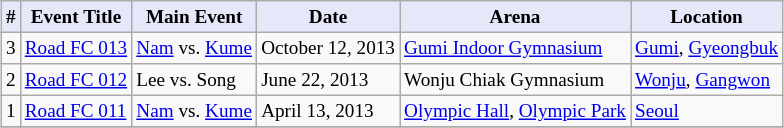<table class="sortable wikitable succession-box" style="margin:1.0em auto; font-size:80%;">
<tr>
<th style="background-color: #E6E8FA; color: #000000; text-align: center;" scope="col">#</th>
<th style="background-color: #E6E8FA; color: #000000; text-align: center;" scope="col">Event Title</th>
<th style="background-color: #E6E8FA; color: #000000; text-align: center;" scope="col">Main Event</th>
<th style="background-color: #E6E8FA; color: #000000; text-align: center;" scope="col">Date</th>
<th style="background-color: #E6E8FA; color: #000000; text-align: center;" scope="col">Arena</th>
<th style="background-color: #E6E8FA; color: #000000; text-align: center;" scope="col">Location</th>
</tr>
<tr>
<td align="center">3</td>
<td><a href='#'>Road FC 013</a></td>
<td><a href='#'>Nam</a> vs. <a href='#'>Kume</a></td>
<td>October 12, 2013</td>
<td><a href='#'>Gumi Indoor Gymnasium</a></td>
<td> <a href='#'>Gumi</a>, <a href='#'>Gyeongbuk</a></td>
</tr>
<tr>
<td align="center">2</td>
<td><a href='#'>Road FC 012</a></td>
<td>Lee vs. Song</td>
<td>June 22, 2013</td>
<td>Wonju Chiak Gymnasium</td>
<td> <a href='#'>Wonju</a>, <a href='#'>Gangwon</a></td>
</tr>
<tr>
<td align="center">1</td>
<td><a href='#'>Road FC 011</a></td>
<td><a href='#'>Nam</a> vs. <a href='#'>Kume</a></td>
<td>April 13, 2013</td>
<td><a href='#'>Olympic Hall</a>, <a href='#'>Olympic Park</a></td>
<td> <a href='#'>Seoul</a></td>
</tr>
<tr>
</tr>
</table>
